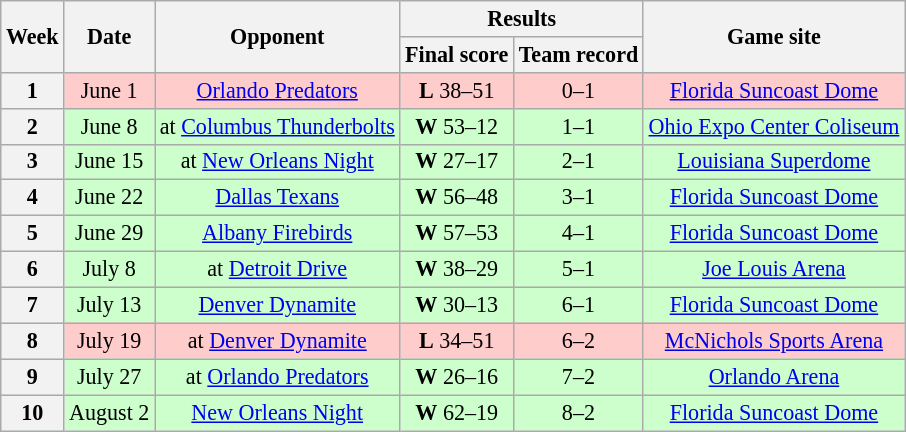<table class="wikitable" style="font-size: 92%;" "align=center">
<tr>
<th rowspan="2">Week</th>
<th rowspan="2">Date</th>
<th rowspan="2">Opponent</th>
<th colspan="2">Results</th>
<th rowspan="2">Game site</th>
</tr>
<tr>
<th>Final score</th>
<th>Team record</th>
</tr>
<tr style="background:#fcc">
<th>1</th>
<td style="text-align:center;">June 1</td>
<td style="text-align:center;"><a href='#'>Orlando Predators</a></td>
<td style="text-align:center;"><strong>L</strong> 38–51</td>
<td style="text-align:center;">0–1</td>
<td style="text-align:center;"><a href='#'>Florida Suncoast Dome</a></td>
</tr>
<tr style="background:#cfc">
<th>2</th>
<td style="text-align:center;">June 8</td>
<td style="text-align:center;">at <a href='#'>Columbus Thunderbolts</a></td>
<td style="text-align:center;"><strong>W</strong> 53–12</td>
<td style="text-align:center;">1–1</td>
<td style="text-align:center;"><a href='#'>Ohio Expo Center Coliseum</a></td>
</tr>
<tr style="background:#cfc">
<th>3</th>
<td style="text-align:center;">June 15</td>
<td style="text-align:center;">at <a href='#'>New Orleans Night</a></td>
<td style="text-align:center;"><strong>W</strong> 27–17</td>
<td style="text-align:center;">2–1</td>
<td style="text-align:center;"><a href='#'>Louisiana Superdome</a></td>
</tr>
<tr style="background:#cfc">
<th>4</th>
<td style="text-align:center;">June 22</td>
<td style="text-align:center;"><a href='#'>Dallas Texans</a></td>
<td style="text-align:center;"><strong>W</strong> 56–48</td>
<td style="text-align:center;">3–1</td>
<td style="text-align:center;"><a href='#'>Florida Suncoast Dome</a></td>
</tr>
<tr style="background:#cfc">
<th>5</th>
<td style="text-align:center;">June 29</td>
<td style="text-align:center;"><a href='#'>Albany Firebirds</a></td>
<td style="text-align:center;"><strong>W</strong> 57–53</td>
<td style="text-align:center;">4–1</td>
<td style="text-align:center;"><a href='#'>Florida Suncoast Dome</a></td>
</tr>
<tr style="background:#cfc">
<th>6</th>
<td style="text-align:center;">July 8</td>
<td style="text-align:center;">at <a href='#'>Detroit Drive</a></td>
<td style="text-align:center;"><strong>W</strong> 38–29</td>
<td style="text-align:center;">5–1</td>
<td style="text-align:center;"><a href='#'>Joe Louis Arena</a></td>
</tr>
<tr style="background:#cfc">
<th>7</th>
<td style="text-align:center;">July 13</td>
<td style="text-align:center;"><a href='#'>Denver Dynamite</a></td>
<td style="text-align:center;"><strong>W</strong> 30–13</td>
<td style="text-align:center;">6–1</td>
<td style="text-align:center;"><a href='#'>Florida Suncoast Dome</a></td>
</tr>
<tr style="background:#fcc">
<th>8</th>
<td style="text-align:center;">July 19</td>
<td style="text-align:center;">at <a href='#'>Denver Dynamite</a></td>
<td style="text-align:center;"><strong>L</strong> 34–51</td>
<td style="text-align:center;">6–2</td>
<td style="text-align:center;"><a href='#'>McNichols Sports Arena</a></td>
</tr>
<tr style="background:#cfc">
<th>9</th>
<td style="text-align:center;">July 27</td>
<td style="text-align:center;">at <a href='#'>Orlando Predators</a></td>
<td style="text-align:center;"><strong>W</strong> 26–16</td>
<td style="text-align:center;">7–2</td>
<td style="text-align:center;"><a href='#'>Orlando Arena</a></td>
</tr>
<tr style="background:#cfc">
<th>10</th>
<td style="text-align:center;">August 2</td>
<td style="text-align:center;"><a href='#'>New Orleans Night</a></td>
<td style="text-align:center;"><strong>W</strong> 62–19</td>
<td style="text-align:center;">8–2</td>
<td style="text-align:center;"><a href='#'>Florida Suncoast Dome</a></td>
</tr>
</table>
